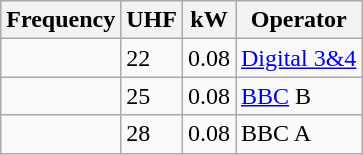<table class="wikitable sortable">
<tr>
<th>Frequency</th>
<th>UHF</th>
<th>kW</th>
<th>Operator</th>
</tr>
<tr>
<td></td>
<td>22</td>
<td>0.08</td>
<td><a href='#'>Digital 3&4</a></td>
</tr>
<tr>
<td></td>
<td>25</td>
<td>0.08</td>
<td><a href='#'>BBC</a> B</td>
</tr>
<tr>
<td></td>
<td>28</td>
<td>0.08</td>
<td>BBC A</td>
</tr>
</table>
